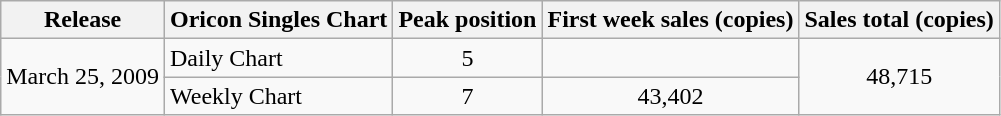<table class="wikitable">
<tr>
<th>Release</th>
<th>Oricon Singles Chart</th>
<th>Peak position</th>
<th>First week sales (copies)</th>
<th>Sales total (copies)</th>
</tr>
<tr>
<td rowspan="4">March 25, 2009</td>
<td>Daily Chart</td>
<td align="center">5</td>
<td align="center"></td>
<td rowspan="4" align="center">48,715</td>
</tr>
<tr>
<td>Weekly Chart</td>
<td align="center">7</td>
<td align="center">43,402</td>
</tr>
</table>
